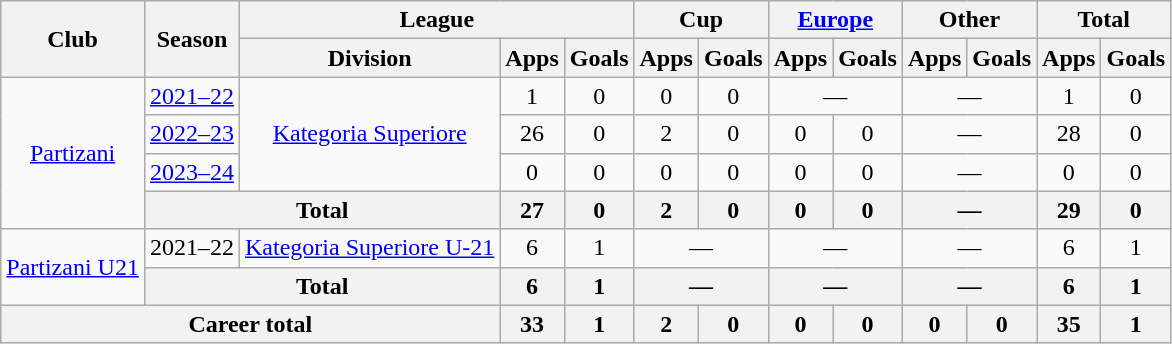<table class="wikitable" style="text-align:center">
<tr>
<th rowspan="2">Club</th>
<th rowspan="2">Season</th>
<th colspan="3">League</th>
<th colspan="2">Cup</th>
<th colspan="2"><a href='#'>Europe</a></th>
<th colspan="2">Other</th>
<th colspan="2">Total</th>
</tr>
<tr>
<th>Division</th>
<th>Apps</th>
<th>Goals</th>
<th>Apps</th>
<th>Goals</th>
<th>Apps</th>
<th>Goals</th>
<th>Apps</th>
<th>Goals</th>
<th>Apps</th>
<th>Goals</th>
</tr>
<tr>
<td rowspan="4" valign="center"><a href='#'>Partizani</a></td>
<td><a href='#'>2021–22</a></td>
<td rowspan="3" valign="center"><a href='#'>Kategoria Superiore</a></td>
<td>1</td>
<td>0</td>
<td>0</td>
<td>0</td>
<td colspan="2">—</td>
<td colspan="2">—</td>
<td>1</td>
<td>0</td>
</tr>
<tr>
<td><a href='#'>2022–23</a></td>
<td>26</td>
<td>0</td>
<td>2</td>
<td>0</td>
<td>0</td>
<td>0</td>
<td colspan="2">—</td>
<td>28</td>
<td>0</td>
</tr>
<tr>
<td><a href='#'>2023–24</a></td>
<td>0</td>
<td>0</td>
<td>0</td>
<td>0</td>
<td>0</td>
<td>0</td>
<td colspan="2">—</td>
<td>0</td>
<td>0</td>
</tr>
<tr>
<th colspan="2">Total</th>
<th>27</th>
<th>0</th>
<th>2</th>
<th>0</th>
<th>0</th>
<th>0</th>
<th colspan="2">—</th>
<th>29</th>
<th>0</th>
</tr>
<tr>
<td rowspan="2" valign="center"><a href='#'>Partizani U21</a></td>
<td>2021–22</td>
<td rowspan="1" valign="center"><a href='#'>Kategoria Superiore U-21</a></td>
<td>6</td>
<td>1</td>
<td colspan="2">—</td>
<td colspan="2">—</td>
<td colspan="2">—</td>
<td>6</td>
<td>1</td>
</tr>
<tr>
<th colspan="2">Total</th>
<th>6</th>
<th>1</th>
<th colspan="2">—</th>
<th colspan="2">—</th>
<th colspan="2">—</th>
<th>6</th>
<th>1</th>
</tr>
<tr>
<th colspan="3">Career total</th>
<th>33</th>
<th>1</th>
<th>2</th>
<th>0</th>
<th>0</th>
<th>0</th>
<th>0</th>
<th>0</th>
<th>35</th>
<th>1</th>
</tr>
</table>
